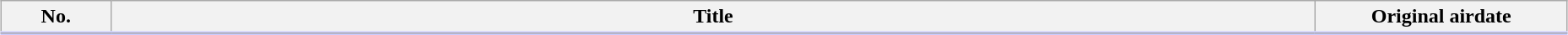<table class="wikitable" style="width:98%; margin:auto; background:#FFF;">
<tr style="border-bottom: 3px solid #CCF;">
<th style="width:5em;">No.</th>
<th>Title</th>
<th style="width:12em;">Original airdate</th>
</tr>
<tr>
</tr>
</table>
